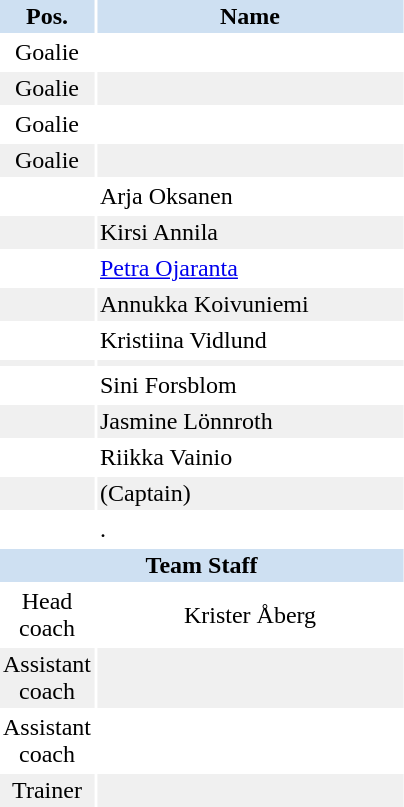<table border="0" cellspacing="2" cellpadding="2">
<tr bgcolor=#CEE0F2>
<th width=40>Pos.</th>
<th width=200>Name</th>
</tr>
<tr>
<td align=center>Goalie</td>
<td align=center></td>
</tr>
<tr bgcolor="#f0f0f0">
<td align=center>Goalie</td>
<td align=center></td>
</tr>
<tr>
<td align=center>Goalie</td>
<td align=center></td>
</tr>
<tr bgcolor="#f0f0f0">
<td align=center>Goalie</td>
<td align=center></td>
</tr>
<tr>
<td align=center></td>
<td>Arja Oksanen</td>
</tr>
<tr bgcolor="#f0f0f0">
<td align=center></td>
<td>Kirsi Annila</td>
</tr>
<tr>
<td align=center></td>
<td><a href='#'>Petra Ojaranta</a></td>
</tr>
<tr bgcolor="#f0f0f0">
<td align=center></td>
<td>Annukka Koivuniemi</td>
</tr>
<tr>
<td align=center></td>
<td>Kristiina Vidlund</td>
</tr>
<tr bgcolor="#f0f0f0">
<td align=center></td>
<td></td>
</tr>
<tr>
<td align=center></td>
<td>Sini Forsblom</td>
</tr>
<tr bgcolor="#f0f0f0">
<td align=center></td>
<td>Jasmine Lönnroth</td>
</tr>
<tr>
<td align=center></td>
<td>Riikka Vainio</td>
</tr>
<tr bgcolor="#f0f0f0">
<td align=center></td>
<td> (Captain)</td>
</tr>
<tr>
<td align=center></td>
<td>.</td>
</tr>
<tr>
<th style=background:#CEE0F2 colspan=3>Team Staff</th>
</tr>
<tr>
<td align=center>Head coach</td>
<td align=center>Krister Åberg</td>
</tr>
<tr bgcolor="#f0f0f0">
<td align=center>Assistant coach</td>
<td align=center>⁣⁣</td>
</tr>
<tr>
<td align=center>Assistant coach</td>
<td align=center></td>
</tr>
<tr bgcolor="#f0f0f0">
<td align=center>Trainer</td>
<td align=center></td>
</tr>
</table>
